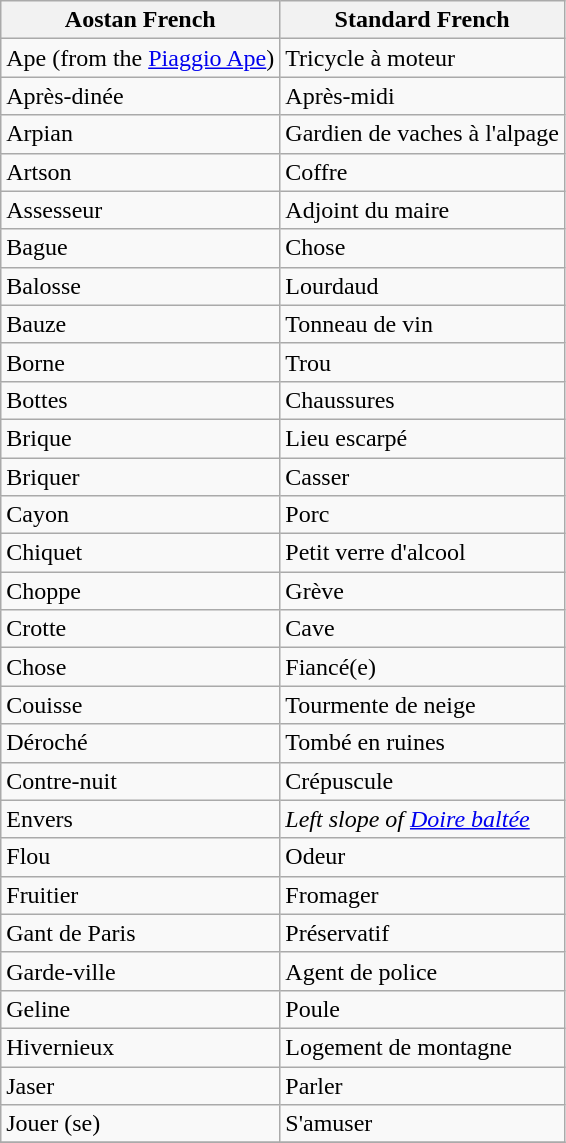<table class="wikitable" style="float:left; margin-right:1em">
<tr>
<th>Aostan French</th>
<th>Standard French</th>
</tr>
<tr>
<td>Ape (from the <a href='#'>Piaggio Ape</a>)</td>
<td>Tricycle à moteur</td>
</tr>
<tr>
<td>Après-dinée</td>
<td>Après-midi</td>
</tr>
<tr>
<td>Arpian</td>
<td>Gardien de vaches à l'alpage</td>
</tr>
<tr>
<td>Artson</td>
<td>Coffre</td>
</tr>
<tr>
<td>Assesseur</td>
<td>Adjoint du maire</td>
</tr>
<tr>
<td>Bague</td>
<td>Chose</td>
</tr>
<tr>
<td>Balosse</td>
<td>Lourdaud</td>
</tr>
<tr>
<td>Bauze</td>
<td>Tonneau de vin</td>
</tr>
<tr>
<td>Borne</td>
<td>Trou</td>
</tr>
<tr>
<td>Bottes</td>
<td>Chaussures</td>
</tr>
<tr>
<td>Brique</td>
<td>Lieu escarpé</td>
</tr>
<tr>
<td>Briquer</td>
<td>Casser</td>
</tr>
<tr>
<td>Cayon</td>
<td>Porc</td>
</tr>
<tr>
<td>Chiquet</td>
<td>Petit verre d'alcool</td>
</tr>
<tr>
<td>Choppe</td>
<td>Grève</td>
</tr>
<tr>
<td>Crotte</td>
<td>Cave</td>
</tr>
<tr>
<td>Chose</td>
<td>Fiancé(e)</td>
</tr>
<tr>
<td>Couisse</td>
<td>Tourmente de neige</td>
</tr>
<tr>
<td>Déroché</td>
<td>Tombé en ruines</td>
</tr>
<tr>
<td>Contre-nuit</td>
<td>Crépuscule</td>
</tr>
<tr>
<td>Envers</td>
<td><em>Left slope of <a href='#'>Doire baltée</a></em></td>
</tr>
<tr>
<td>Flou</td>
<td>Odeur</td>
</tr>
<tr>
<td>Fruitier</td>
<td>Fromager</td>
</tr>
<tr>
<td>Gant de Paris</td>
<td>Préservatif</td>
</tr>
<tr>
<td>Garde-ville</td>
<td>Agent de police</td>
</tr>
<tr>
<td>Geline</td>
<td>Poule</td>
</tr>
<tr>
<td>Hivernieux</td>
<td>Logement de montagne</td>
</tr>
<tr>
<td>Jaser</td>
<td>Parler</td>
</tr>
<tr>
<td>Jouer (se)</td>
<td>S'amuser</td>
</tr>
<tr>
</tr>
</table>
